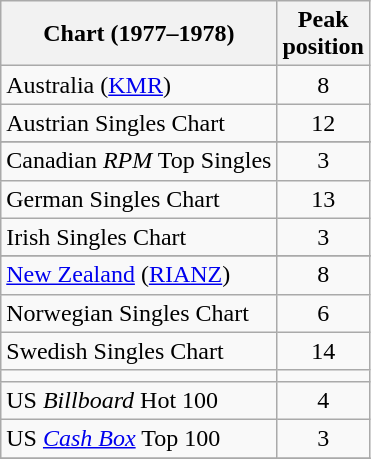<table class="wikitable sortable">
<tr>
<th>Chart (1977–1978)</th>
<th>Peak<br>position</th>
</tr>
<tr>
<td>Australia (<a href='#'>KMR</a>)</td>
<td style="text-align:center;">8</td>
</tr>
<tr>
<td>Austrian Singles Chart</td>
<td style="text-align:center;">12</td>
</tr>
<tr>
</tr>
<tr>
</tr>
<tr>
<td>Canadian <em>RPM</em> Top Singles</td>
<td style="text-align:center;">3</td>
</tr>
<tr>
<td>German Singles Chart</td>
<td style="text-align:center;">13</td>
</tr>
<tr>
<td>Irish Singles Chart</td>
<td style="text-align:center;">3</td>
</tr>
<tr>
</tr>
<tr>
</tr>
<tr>
<td><a href='#'>New Zealand</a> (<a href='#'>RIANZ</a>)</td>
<td style="text-align:center;">8</td>
</tr>
<tr>
<td>Norwegian Singles Chart</td>
<td style="text-align:center;">6</td>
</tr>
<tr>
<td>Swedish Singles Chart</td>
<td style="text-align:center;">14</td>
</tr>
<tr>
<td></td>
</tr>
<tr>
<td>US <em>Billboard</em> Hot 100</td>
<td style="text-align:center;">4</td>
</tr>
<tr>
<td>US <a href='#'><em>Cash Box</em></a> Top 100</td>
<td align="center">3</td>
</tr>
<tr>
</tr>
</table>
